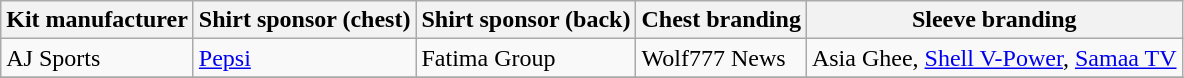<table class="wikitable">
<tr>
<th>Kit manufacturer</th>
<th>Shirt sponsor (chest)</th>
<th>Shirt sponsor (back)</th>
<th>Chest branding</th>
<th>Sleeve branding</th>
</tr>
<tr>
<td>AJ Sports</td>
<td><a href='#'>Pepsi</a></td>
<td>Fatima Group</td>
<td>Wolf777 News</td>
<td>Asia Ghee, <a href='#'>Shell V-Power</a>, <a href='#'>Samaa TV</a></td>
</tr>
<tr>
</tr>
</table>
